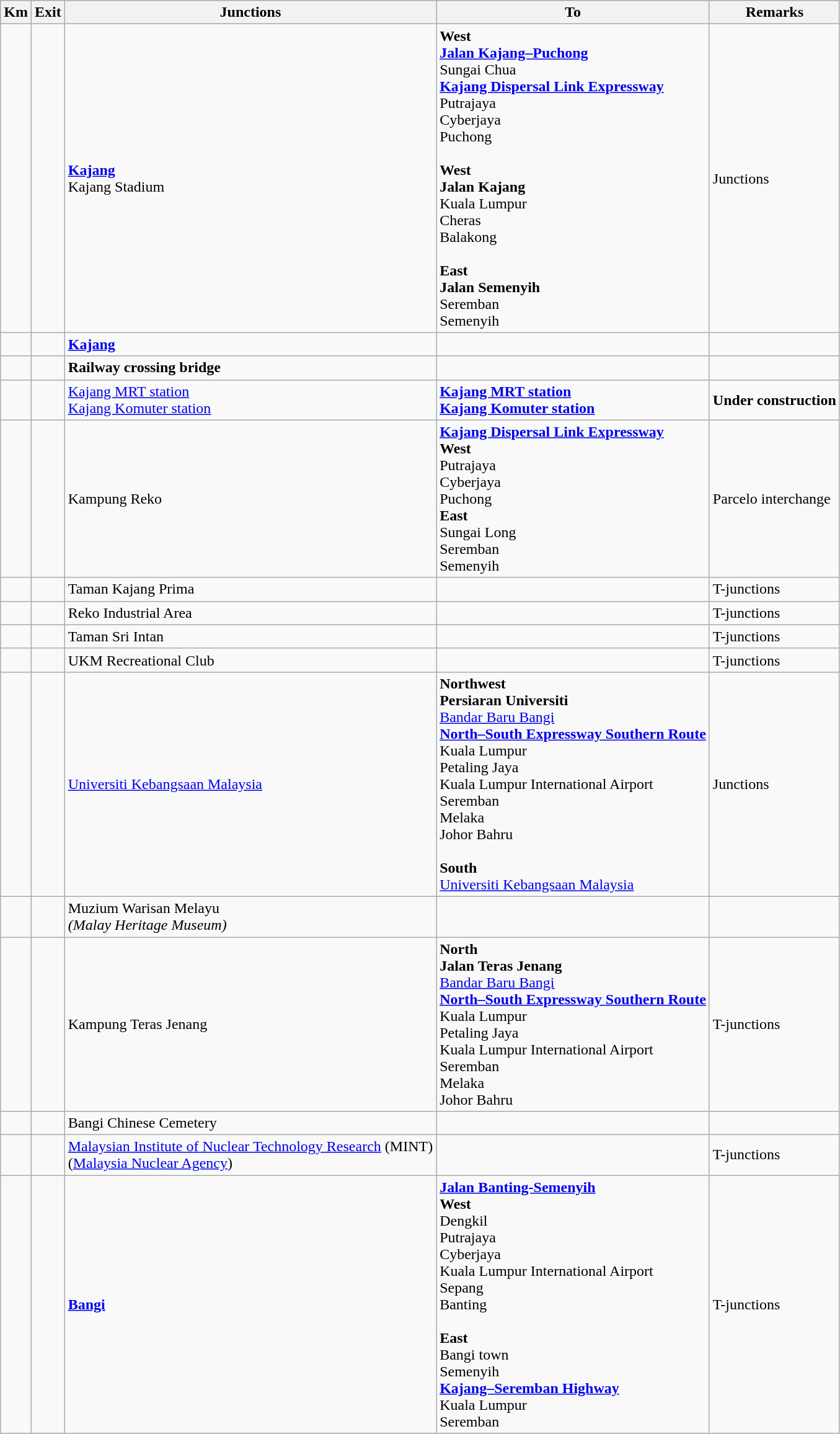<table class="wikitable">
<tr>
<th>Km</th>
<th>Exit</th>
<th>Junctions</th>
<th>To</th>
<th>Remarks</th>
</tr>
<tr>
<td></td>
<td></td>
<td><strong><a href='#'>Kajang</a></strong><br>Kajang Stadium</td>
<td><strong>West</strong><br> <strong><a href='#'>Jalan Kajang–Puchong</a></strong><br>Sungai Chua<br> <strong><a href='#'>Kajang Dispersal Link Expressway</a></strong><br>Putrajaya<br>Cyberjaya<br>Puchong<br><br><strong>West</strong><br><strong>Jalan Kajang</strong><br>Kuala Lumpur<br>Cheras<br>Balakong<br><br><strong>East</strong><br><strong>Jalan Semenyih</strong><br>Seremban<br>Semenyih</td>
<td>Junctions</td>
</tr>
<tr>
<td></td>
<td></td>
<td><strong><a href='#'>Kajang</a></strong></td>
<td></td>
<td></td>
</tr>
<tr>
<td></td>
<td></td>
<td><strong>Railway crossing bridge</strong></td>
<td></td>
<td></td>
</tr>
<tr>
<td></td>
<td></td>
<td> <a href='#'>Kajang MRT station</a><br><a href='#'>Kajang Komuter station</a></td>
<td> <strong><a href='#'>Kajang MRT station</a></strong><br><strong><a href='#'>Kajang Komuter station</a></strong><br> </td>
<td><strong>Under construction</strong></td>
</tr>
<tr>
<td></td>
<td></td>
<td>Kampung Reko</td>
<td> <strong><a href='#'>Kajang Dispersal Link Expressway</a></strong><br><strong>West</strong><br>Putrajaya<br>Cyberjaya<br>Puchong<br><strong>East</strong><br>Sungai Long<br>Seremban<br>Semenyih</td>
<td>Parcelo interchange</td>
</tr>
<tr>
<td></td>
<td></td>
<td>Taman Kajang Prima</td>
<td></td>
<td>T-junctions</td>
</tr>
<tr>
<td></td>
<td></td>
<td>Reko Industrial Area</td>
<td></td>
<td>T-junctions</td>
</tr>
<tr>
<td></td>
<td></td>
<td>Taman Sri Intan</td>
<td></td>
<td>T-junctions</td>
</tr>
<tr>
<td></td>
<td></td>
<td>UKM Recreational Club</td>
<td></td>
<td>T-junctions</td>
</tr>
<tr>
<td></td>
<td></td>
<td><a href='#'>Universiti Kebangsaan Malaysia</a></td>
<td><strong>Northwest</strong><br><strong>Persiaran Universiti</strong><br><a href='#'>Bandar Baru Bangi</a><br> <strong><a href='#'>North–South Expressway Southern Route</a></strong><br>Kuala Lumpur<br>Petaling Jaya<br>Kuala Lumpur International Airport <br>Seremban<br>Melaka<br>Johor Bahru<br><br><strong>South</strong><br><a href='#'>Universiti Kebangsaan Malaysia</a></td>
<td>Junctions</td>
</tr>
<tr>
<td></td>
<td></td>
<td>Muzium Warisan Melayu<br><em>(Malay Heritage Museum)</em></td>
<td></td>
<td></td>
</tr>
<tr>
<td></td>
<td></td>
<td>Kampung Teras Jenang</td>
<td><strong>North</strong><br><strong>Jalan Teras Jenang</strong><br><a href='#'>Bandar Baru Bangi</a><br> <strong><a href='#'>North–South Expressway Southern Route</a></strong><br>Kuala Lumpur<br>Petaling Jaya<br>Kuala Lumpur International Airport <br>Seremban<br>Melaka<br>Johor Bahru</td>
<td>T-junctions</td>
</tr>
<tr>
<td></td>
<td></td>
<td>Bangi Chinese Cemetery</td>
<td></td>
<td></td>
</tr>
<tr>
<td></td>
<td></td>
<td><a href='#'>Malaysian Institute of Nuclear Technology Research</a> (MINT)<br>(<a href='#'>Malaysia Nuclear Agency</a>)</td>
<td></td>
<td>T-junctions</td>
</tr>
<tr>
<td></td>
<td></td>
<td><strong><a href='#'>Bangi</a></strong></td>
<td> <strong><a href='#'>Jalan Banting-Semenyih</a></strong><br><strong>West</strong><br>Dengkil<br>Putrajaya<br>Cyberjaya<br>Kuala Lumpur International Airport <br>Sepang<br>Banting<br><br><strong>East</strong><br>Bangi town<br>Semenyih<br> <strong><a href='#'>Kajang–Seremban Highway</a></strong><br>Kuala Lumpur<br>Seremban</td>
<td>T-junctions</td>
</tr>
</table>
